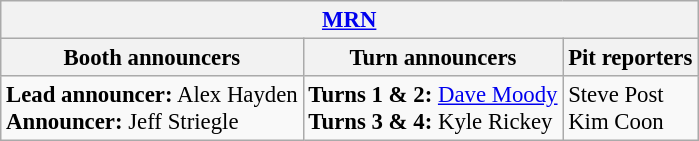<table class="wikitable" style="font-size: 95%">
<tr>
<th colspan="3"><a href='#'>MRN</a></th>
</tr>
<tr>
<th>Booth announcers</th>
<th>Turn announcers</th>
<th>Pit reporters</th>
</tr>
<tr>
<td><strong>Lead announcer:</strong> Alex Hayden<br><strong>Announcer:</strong> Jeff Striegle</td>
<td><strong>Turns 1 & 2: </strong><a href='#'>Dave Moody</a><br><strong>Turns 3 & 4: </strong>Kyle Rickey</td>
<td>Steve Post<br>Kim Coon</td>
</tr>
</table>
